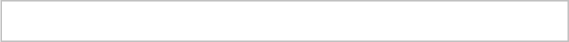<table style="float: right; border: 1px silver solid; width: 30%; font-size: 85%; ">
<tr>
<td></td>
</tr>
<tr>
<td></td>
</tr>
<tr>
<td></td>
</tr>
<tr>
<td></td>
</tr>
<tr>
<td></td>
</tr>
<tr>
<td></td>
</tr>
</table>
